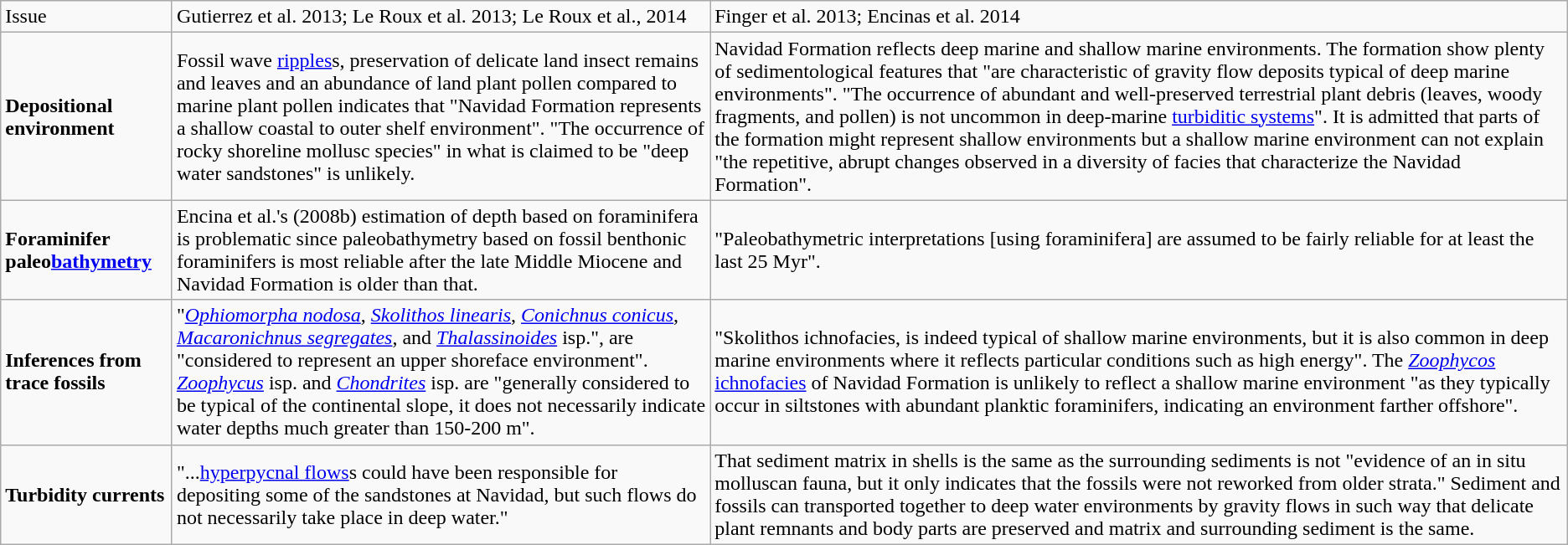<table class="wikitable">
<tr>
<td rowspan=1>Issue</td>
<td rowspan=1>Gutierrez et al. 2013; Le Roux et al. 2013; Le Roux et al., 2014</td>
<td rowspan=1>Finger et al. 2013; Encinas et al. 2014</td>
</tr>
<tr>
<td rowspan=1><strong>Depositional environment</strong></td>
<td rowspan=1>Fossil wave <a href='#'>ripples</a>s, preservation of delicate land insect remains and leaves and an abundance of land plant pollen compared to marine plant pollen indicates that "Navidad Formation represents a shallow coastal to outer shelf environment". "The occurrence of rocky shoreline mollusc species" in what is claimed to be "deep water sandstones" is unlikely.</td>
<td rowspan=1>Navidad Formation reflects deep marine and shallow marine environments. The formation show plenty of sedimentological features that "are characteristic of gravity flow deposits typical of deep marine environments". "The occurrence of abundant and well-preserved terrestrial plant debris (leaves, woody fragments, and pollen) is not uncommon in deep-marine <a href='#'>turbiditic systems</a>". It is admitted that parts of the formation might represent shallow environments but a shallow marine environment can not explain "the repetitive, abrupt changes observed in a diversity of facies that characterize the Navidad Formation".</td>
</tr>
<tr>
<td rowspan=1><strong>Foraminifer paleo<a href='#'>bathymetry</a></strong></td>
<td rowspan=1>Encina et al.'s (2008b) estimation of depth based on foraminifera is problematic since paleobathymetry based on fossil benthonic foraminifers is most reliable after the late Middle Miocene and Navidad Formation is older than that.</td>
<td rowspan=1>"Paleobathymetric interpretations [using foraminifera] are assumed to be fairly reliable for at least the last 25 Myr".</td>
</tr>
<tr>
<td rowspan=1><strong>Inferences from trace fossils</strong></td>
<td rowspan=1>"<em><a href='#'>Ophiomorpha nodosa</a></em>, <em><a href='#'>Skolithos 
linearis</a></em>, <em><a href='#'>Conichnus conicus</a></em>, <em><a href='#'>Macaronichnus segregates</a></em>, and <em><a href='#'>Thalassinoides</a></em> isp.", are "considered to represent an upper shoreface environment". <em><a href='#'>Zoophycus</a></em> isp. and <em><a href='#'>Chondrites</a></em> isp. are "generally considered to be typical of the continental slope, it does not necessarily indicate water depths much greater than 150-200 m".</td>
<td rowspan=1>"Skolithos ichnofacies, is indeed typical of shallow marine environments, but it is also common in deep marine environments where it reflects particular conditions such as high energy". The <em><a href='#'>Zoophycos</a></em> <a href='#'>ichnofacies</a> of Navidad Formation is unlikely to reflect a shallow marine environment "as they typically occur in siltstones with abundant planktic foraminifers, indicating an environment farther offshore".</td>
</tr>
<tr>
<td rowspan=1><strong>Turbidity currents</strong></td>
<td rowspan=1>"...<a href='#'>hyperpycnal flows</a>s could have been responsible for depositing some of the sandstones at Navidad, but such flows do not necessarily take place in deep water."</td>
<td rowspan=1>That sediment matrix in shells is the same as the surrounding sediments is not "evidence of an in situ molluscan fauna, but it only indicates that the fossils were not reworked from older strata." Sediment and fossils can transported together to deep water environments by gravity flows in such way that delicate plant remnants and body parts are preserved and matrix and surrounding sediment is the same.</td>
</tr>
</table>
